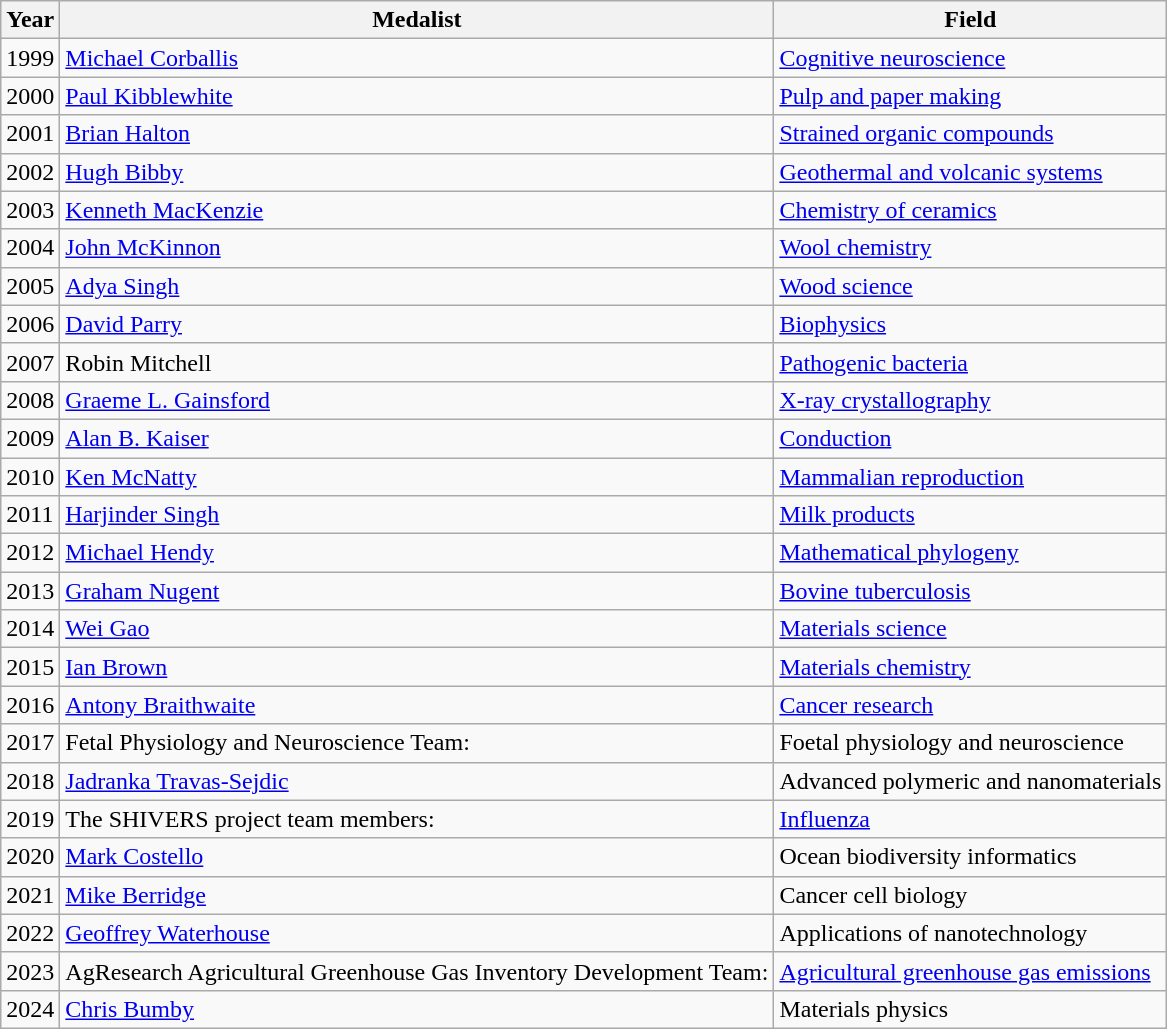<table class="wikitable">
<tr>
<th>Year</th>
<th>Medalist</th>
<th>Field</th>
</tr>
<tr>
<td>1999</td>
<td><a href='#'>Michael Corballis</a></td>
<td><a href='#'>Cognitive neuroscience</a></td>
</tr>
<tr>
<td>2000</td>
<td><a href='#'>Paul Kibblewhite</a></td>
<td><a href='#'>Pulp and paper making</a></td>
</tr>
<tr>
<td>2001</td>
<td><a href='#'>Brian Halton</a></td>
<td><a href='#'>Strained organic compounds</a></td>
</tr>
<tr>
<td>2002</td>
<td><a href='#'>Hugh Bibby</a></td>
<td><a href='#'>Geothermal and volcanic systems</a></td>
</tr>
<tr>
<td>2003</td>
<td><a href='#'>Kenneth MacKenzie</a></td>
<td><a href='#'>Chemistry of ceramics</a></td>
</tr>
<tr>
<td>2004</td>
<td><a href='#'>John McKinnon</a></td>
<td><a href='#'>Wool chemistry</a></td>
</tr>
<tr>
<td>2005</td>
<td><a href='#'>Adya Singh</a></td>
<td><a href='#'>Wood science</a></td>
</tr>
<tr>
<td>2006</td>
<td><a href='#'>David Parry</a></td>
<td><a href='#'>Biophysics</a></td>
</tr>
<tr>
<td>2007</td>
<td>Robin Mitchell</td>
<td><a href='#'>Pathogenic bacteria</a></td>
</tr>
<tr>
<td>2008</td>
<td><a href='#'>Graeme L. Gainsford</a></td>
<td><a href='#'>X-ray crystallography</a></td>
</tr>
<tr>
<td>2009</td>
<td><a href='#'>Alan B. Kaiser</a></td>
<td><a href='#'>Conduction</a></td>
</tr>
<tr>
<td>2010</td>
<td><a href='#'>Ken McNatty</a></td>
<td><a href='#'>Mammalian reproduction</a></td>
</tr>
<tr>
<td>2011</td>
<td><a href='#'>Harjinder Singh</a></td>
<td><a href='#'>Milk products</a></td>
</tr>
<tr>
<td>2012</td>
<td><a href='#'>Michael Hendy</a></td>
<td><a href='#'>Mathematical phylogeny</a></td>
</tr>
<tr>
<td>2013</td>
<td><a href='#'>Graham Nugent</a></td>
<td><a href='#'>Bovine tuberculosis</a></td>
</tr>
<tr>
<td>2014</td>
<td><a href='#'>Wei Gao</a></td>
<td><a href='#'>Materials science</a></td>
</tr>
<tr>
<td>2015</td>
<td><a href='#'>Ian Brown</a></td>
<td><a href='#'>Materials chemistry</a></td>
</tr>
<tr>
<td>2016</td>
<td><a href='#'>Antony Braithwaite</a></td>
<td><a href='#'>Cancer research</a></td>
</tr>
<tr>
<td>2017</td>
<td>Fetal Physiology and Neuroscience Team:<br></td>
<td>Foetal physiology and neuroscience</td>
</tr>
<tr>
<td>2018</td>
<td><a href='#'>Jadranka Travas-Sejdic</a></td>
<td>Advanced polymeric and nanomaterials</td>
</tr>
<tr>
<td>2019</td>
<td>The SHIVERS project team members:<br></td>
<td><a href='#'>Influenza</a></td>
</tr>
<tr>
<td>2020</td>
<td><a href='#'>Mark Costello</a></td>
<td>Ocean biodiversity informatics</td>
</tr>
<tr>
<td>2021</td>
<td><a href='#'>Mike Berridge</a></td>
<td>Cancer cell biology</td>
</tr>
<tr>
<td>2022</td>
<td><a href='#'>Geoffrey Waterhouse</a></td>
<td>Applications of nanotechnology</td>
</tr>
<tr>
<td>2023</td>
<td>AgResearch Agricultural Greenhouse Gas Inventory Development Team:<br></td>
<td><a href='#'>Agricultural greenhouse gas emissions</a></td>
</tr>
<tr>
<td>2024</td>
<td><a href='#'>Chris Bumby</a></td>
<td>Materials physics</td>
</tr>
</table>
